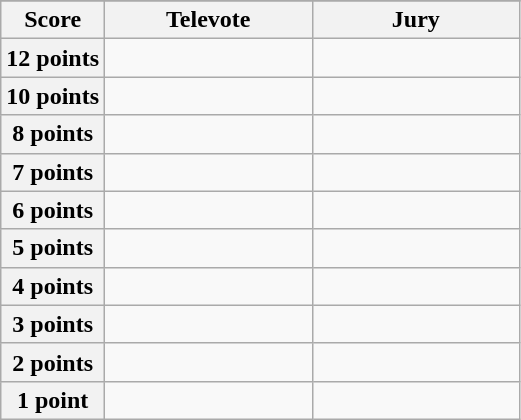<table class="wikitable">
<tr>
</tr>
<tr>
<th scope="col" width="20%">Score</th>
<th scope="col" width="40%">Televote</th>
<th scope="col" width="40%">Jury</th>
</tr>
<tr>
<th scope="row">12 points</th>
<td></td>
<td></td>
</tr>
<tr>
<th scope="row">10 points</th>
<td></td>
<td></td>
</tr>
<tr>
<th scope="row">8 points</th>
<td></td>
<td></td>
</tr>
<tr>
<th scope="row">7 points</th>
<td></td>
<td></td>
</tr>
<tr>
<th scope="row">6 points</th>
<td></td>
<td></td>
</tr>
<tr>
<th scope="row">5 points</th>
<td></td>
<td></td>
</tr>
<tr>
<th scope="row">4 points</th>
<td></td>
<td></td>
</tr>
<tr>
<th scope="row">3 points</th>
<td></td>
<td></td>
</tr>
<tr>
<th scope="row">2 points</th>
<td></td>
<td></td>
</tr>
<tr>
<th scope="row">1 point</th>
<td></td>
<td></td>
</tr>
</table>
